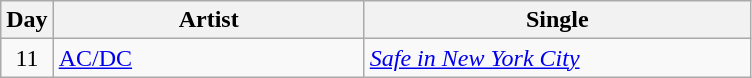<table class="wikitable" border="1">
<tr>
<th>Day</th>
<th width="200">Artist</th>
<th width="250">Single</th>
</tr>
<tr>
<td align="center">11</td>
<td><a href='#'>AC/DC</a></td>
<td><em><a href='#'>Safe in New York City</a></em></td>
</tr>
</table>
